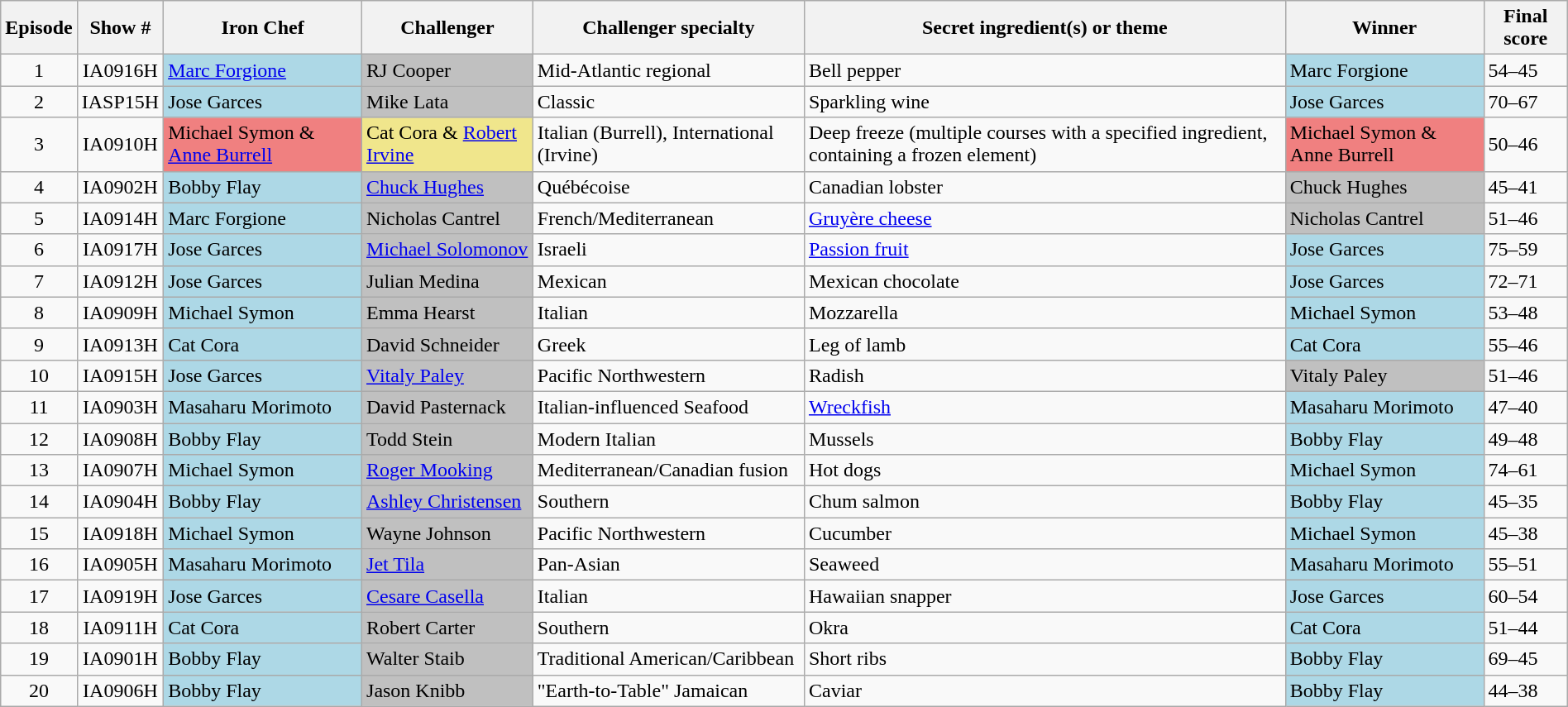<table class="wikitable sortable" width="100%">
<tr>
<th><span>Episode</span></th>
<th><span>Show #</span></th>
<th><span>Iron Chef</span></th>
<th><span>Challenger</span></th>
<th><span>Challenger specialty</span></th>
<th><span>Secret ingredient(s) or theme</span></th>
<th><span>Winner</span></th>
<th><span>Final score</span></th>
</tr>
<tr>
<td style="text-align:center">1</td>
<td style="text-align:center">IA0916H</td>
<td style="background:lightblue"><a href='#'>Marc Forgione</a></td>
<td style="background:silver">RJ Cooper</td>
<td>Mid-Atlantic regional</td>
<td>Bell pepper</td>
<td style="background:lightblue">Marc Forgione</td>
<td>54–45</td>
</tr>
<tr>
<td style="text-align:center">2</td>
<td style="text-align:center">IASP15H</td>
<td style="background:lightblue">Jose Garces</td>
<td style="background:silver">Mike Lata</td>
<td>Classic</td>
<td>Sparkling wine</td>
<td style="background:lightblue">Jose Garces</td>
<td>70–67</td>
</tr>
<tr>
<td style="text-align:center">3</td>
<td style="text-align:center">IA0910H</td>
<td style="background:lightcoral">Michael Symon & <a href='#'>Anne Burrell</a></td>
<td style="background:Khaki">Cat Cora & <a href='#'>Robert Irvine</a></td>
<td>Italian (Burrell), International (Irvine)</td>
<td>Deep freeze (multiple courses with a specified ingredient, containing a frozen element)</td>
<td style="background:lightcoral">Michael Symon & Anne Burrell</td>
<td>50–46</td>
</tr>
<tr>
<td style="text-align:center">4</td>
<td style="text-align:center">IA0902H</td>
<td style="background:lightblue">Bobby Flay</td>
<td style="background:silver"><a href='#'>Chuck Hughes</a></td>
<td>Québécoise</td>
<td>Canadian lobster</td>
<td style="background:silver">Chuck Hughes</td>
<td>45–41</td>
</tr>
<tr>
<td style="text-align:center">5</td>
<td style="text-align:center">IA0914H</td>
<td style="background:lightblue">Marc Forgione</td>
<td style="background:silver">Nicholas Cantrel</td>
<td>French/Mediterranean</td>
<td><a href='#'>Gruyère cheese</a></td>
<td style="background:silver">Nicholas Cantrel</td>
<td>51–46</td>
</tr>
<tr>
<td style="text-align:center">6</td>
<td style="text-align:center">IA0917H</td>
<td style="background:lightblue">Jose Garces</td>
<td style="background:silver"><a href='#'>Michael Solomonov</a></td>
<td>Israeli</td>
<td><a href='#'>Passion fruit</a></td>
<td style="background:lightblue">Jose Garces</td>
<td>75–59</td>
</tr>
<tr>
<td style="text-align:center">7</td>
<td style="text-align:center">IA0912H</td>
<td style="background:lightblue">Jose Garces</td>
<td style="background:silver">Julian Medina</td>
<td>Mexican</td>
<td>Mexican chocolate</td>
<td style="background:lightblue">Jose Garces</td>
<td>72–71</td>
</tr>
<tr>
<td style="text-align:center">8</td>
<td style="text-align:center">IA0909H</td>
<td style="background:lightblue">Michael Symon</td>
<td style="background:silver">Emma Hearst</td>
<td>Italian</td>
<td>Mozzarella</td>
<td style="background:lightblue">Michael Symon</td>
<td>53–48</td>
</tr>
<tr>
<td style="text-align:center">9</td>
<td style="text-align:center">IA0913H</td>
<td style="background:lightblue">Cat Cora</td>
<td style="background:silver">David Schneider</td>
<td>Greek</td>
<td>Leg of lamb</td>
<td style="background:lightblue">Cat Cora</td>
<td>55–46</td>
</tr>
<tr>
<td style="text-align:center">10</td>
<td style="text-align:center">IA0915H</td>
<td style="background:lightblue">Jose Garces</td>
<td style="background:silver"><a href='#'>Vitaly Paley</a></td>
<td>Pacific Northwestern</td>
<td>Radish</td>
<td style="background:silver">Vitaly Paley</td>
<td>51–46</td>
</tr>
<tr>
<td style="text-align:center">11</td>
<td style="text-align:center">IA0903H</td>
<td style="background:lightblue">Masaharu Morimoto</td>
<td style="background:silver">David Pasternack</td>
<td>Italian-influenced Seafood</td>
<td><a href='#'>Wreckfish</a></td>
<td style="background:lightblue">Masaharu Morimoto</td>
<td>47–40</td>
</tr>
<tr>
<td style="text-align:center">12</td>
<td style="text-align:center">IA0908H</td>
<td style="background:lightblue">Bobby Flay</td>
<td style="background:silver">Todd Stein</td>
<td>Modern Italian</td>
<td>Mussels</td>
<td style="background:lightblue">Bobby Flay</td>
<td>49–48</td>
</tr>
<tr>
<td style="text-align:center">13</td>
<td style="text-align:center">IA0907H</td>
<td style="background:lightblue">Michael Symon</td>
<td style="background:silver"><a href='#'>Roger Mooking</a></td>
<td>Mediterranean/Canadian fusion</td>
<td>Hot dogs</td>
<td style="background:lightblue">Michael Symon</td>
<td>74–61</td>
</tr>
<tr>
<td style="text-align:center">14</td>
<td style="text-align:center">IA0904H</td>
<td style="background:lightblue">Bobby Flay</td>
<td style="background:silver"><a href='#'>Ashley Christensen</a></td>
<td>Southern</td>
<td>Chum salmon</td>
<td style="background:lightblue">Bobby Flay</td>
<td>45–35</td>
</tr>
<tr>
<td style="text-align:center">15</td>
<td style="text-align:center">IA0918H</td>
<td style="background:lightblue">Michael Symon</td>
<td style="background:silver">Wayne Johnson</td>
<td>Pacific Northwestern</td>
<td>Cucumber</td>
<td style="background:lightblue">Michael Symon</td>
<td>45–38</td>
</tr>
<tr>
<td style="text-align:center">16</td>
<td style="text-align:center">IA0905H</td>
<td style="background:lightblue">Masaharu Morimoto</td>
<td style="background:silver"><a href='#'>Jet Tila</a></td>
<td>Pan-Asian</td>
<td>Seaweed</td>
<td style="background:lightblue">Masaharu Morimoto</td>
<td>55–51</td>
</tr>
<tr>
<td style="text-align:center">17</td>
<td style="text-align:center">IA0919H</td>
<td style="background:lightblue">Jose Garces</td>
<td style="background:silver"><a href='#'>Cesare Casella</a></td>
<td>Italian</td>
<td>Hawaiian snapper</td>
<td style="background:lightblue">Jose Garces</td>
<td>60–54</td>
</tr>
<tr>
<td style="text-align:center">18</td>
<td style="text-align:center">IA0911H</td>
<td style="background:lightblue">Cat Cora</td>
<td style="background:silver">Robert Carter</td>
<td>Southern</td>
<td>Okra</td>
<td style="background:lightblue">Cat Cora</td>
<td>51–44</td>
</tr>
<tr>
<td style="text-align:center">19</td>
<td style="text-align:center">IA0901H</td>
<td style="background:lightblue">Bobby Flay</td>
<td style="background:silver">Walter Staib</td>
<td>Traditional American/Caribbean</td>
<td>Short ribs</td>
<td style="background:lightblue">Bobby Flay</td>
<td>69–45</td>
</tr>
<tr>
<td style="text-align:center">20</td>
<td style="text-align:center">IA0906H</td>
<td style="background:lightblue">Bobby Flay</td>
<td style="background:silver">Jason Knibb</td>
<td>"Earth-to-Table" Jamaican</td>
<td>Caviar</td>
<td style="background:lightblue">Bobby Flay</td>
<td>44–38</td>
</tr>
</table>
